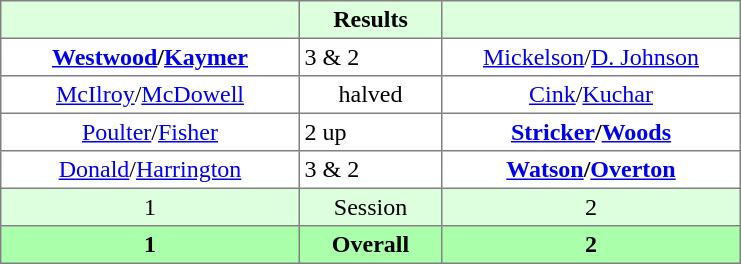<table border="1" cellpadding="3" style="border-collapse:collapse; text-align:center;">
<tr style="background:#dfd;">
<th style="width:12em;"></th>
<th style="width:5.5em;">Results</th>
<th style="width:12em;"></th>
</tr>
<tr>
<td><strong><a href='#'>Westwood</a>/<a href='#'>Kaymer</a></strong></td>
<td align=left> 3 & 2</td>
<td><a href='#'>Mickelson</a>/<a href='#'>D. Johnson</a></td>
</tr>
<tr>
<td><a href='#'>McIlroy</a>/<a href='#'>McDowell</a></td>
<td>halved</td>
<td><a href='#'>Cink</a>/<a href='#'>Kuchar</a></td>
</tr>
<tr>
<td><a href='#'>Poulter</a>/<a href='#'>Fisher</a></td>
<td align=left> 2 up</td>
<td><strong><a href='#'>Stricker</a>/<a href='#'>Woods</a></strong></td>
</tr>
<tr>
<td><a href='#'>Donald</a>/<a href='#'>Harrington</a></td>
<td align=left> 3 & 2</td>
<td><strong><a href='#'>Watson</a>/<a href='#'>Overton</a></strong></td>
</tr>
<tr style="background:#dfd;">
<td>1</td>
<td>Session</td>
<td>2</td>
</tr>
<tr style="background:#afa;">
<th>1</th>
<th>Overall</th>
<th>2</th>
</tr>
</table>
